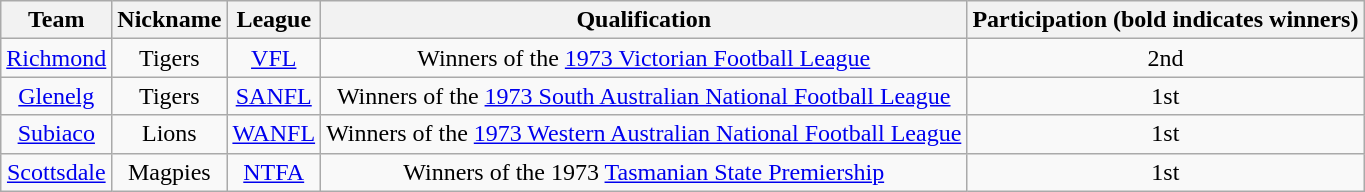<table class="wikitable" style="text-align:center">
<tr>
<th>Team</th>
<th>Nickname</th>
<th>League</th>
<th>Qualification</th>
<th>Participation (bold indicates winners)</th>
</tr>
<tr>
<td><a href='#'>Richmond</a></td>
<td>Tigers</td>
<td><a href='#'>VFL</a></td>
<td>Winners of the <a href='#'>1973 Victorian Football League</a></td>
<td>2nd </td>
</tr>
<tr>
<td><a href='#'>Glenelg</a></td>
<td>Tigers</td>
<td><a href='#'>SANFL</a></td>
<td>Winners of the <a href='#'>1973 South Australian National Football League</a></td>
<td>1st</td>
</tr>
<tr>
<td><a href='#'>Subiaco</a></td>
<td>Lions</td>
<td><a href='#'>WANFL</a></td>
<td>Winners of the <a href='#'>1973 Western Australian National Football League</a></td>
<td>1st</td>
</tr>
<tr>
<td><a href='#'>Scottsdale</a></td>
<td>Magpies</td>
<td><a href='#'>NTFA</a></td>
<td>Winners of the 1973 <a href='#'>Tasmanian State Premiership</a></td>
<td>1st</td>
</tr>
</table>
